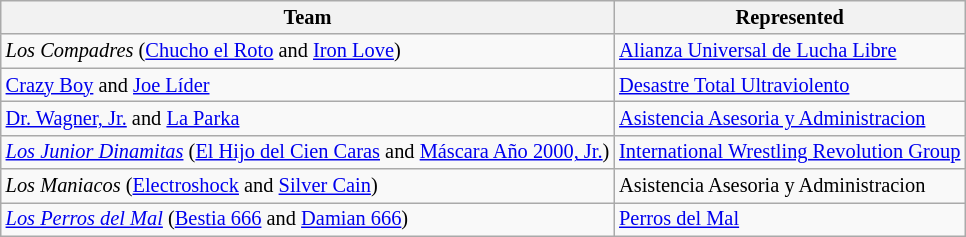<table style="font-size: 85%" class="wikitable sortable">
<tr>
<th><strong>Team</strong></th>
<th><strong>Represented</strong></th>
</tr>
<tr>
<td><em>Los Compadres</em> (<a href='#'>Chucho el Roto</a> and <a href='#'>Iron Love</a>)</td>
<td><a href='#'>Alianza Universal de Lucha Libre</a></td>
</tr>
<tr>
<td><a href='#'>Crazy Boy</a> and <a href='#'>Joe Líder</a></td>
<td><a href='#'>Desastre Total Ultraviolento</a></td>
</tr>
<tr>
<td><a href='#'>Dr. Wagner, Jr.</a> and <a href='#'>La Parka</a></td>
<td><a href='#'>Asistencia Asesoria y Administracion</a></td>
</tr>
<tr>
<td><em><a href='#'>Los Junior Dinamitas</a></em> (<a href='#'>El Hijo del Cien Caras</a> and <a href='#'>Máscara Año 2000, Jr.</a>)</td>
<td><a href='#'>International Wrestling Revolution Group</a></td>
</tr>
<tr>
<td><em>Los Maniacos</em> (<a href='#'>Electroshock</a> and <a href='#'>Silver Cain</a>)</td>
<td>Asistencia Asesoria y Administracion</td>
</tr>
<tr>
<td><em><a href='#'>Los Perros del Mal</a></em> (<a href='#'>Bestia 666</a> and <a href='#'>Damian 666</a>)</td>
<td><a href='#'>Perros del Mal</a></td>
</tr>
</table>
